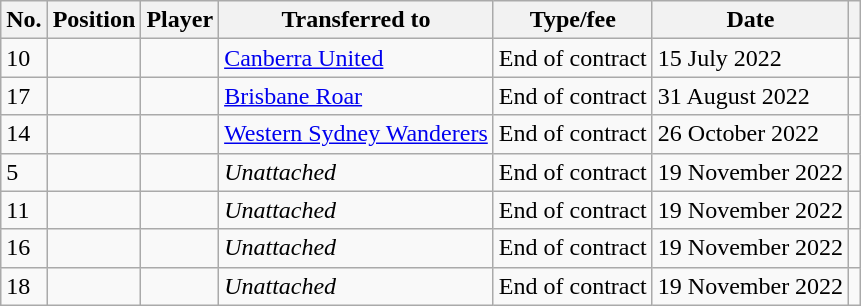<table class="wikitable plainrowheaders sortable" style="text-align:center; text-align:left">
<tr>
<th scope="col">No.</th>
<th scope="col">Position</th>
<th scope="col">Player</th>
<th scope="col">Transferred to</th>
<th scope="col">Type/fee</th>
<th scope="col">Date</th>
<th scope="col" class="unsortable"></th>
</tr>
<tr>
<td>10</td>
<td></td>
<td></td>
<td><a href='#'>Canberra United</a></td>
<td>End of contract</td>
<td>15 July 2022</td>
<td></td>
</tr>
<tr>
<td>17</td>
<td></td>
<td></td>
<td><a href='#'>Brisbane Roar</a></td>
<td>End of contract</td>
<td>31 August 2022</td>
<td></td>
</tr>
<tr>
<td>14</td>
<td></td>
<td></td>
<td><a href='#'>Western Sydney Wanderers</a></td>
<td>End of contract</td>
<td>26 October 2022</td>
<td></td>
</tr>
<tr>
<td>5</td>
<td></td>
<td></td>
<td><em>Unattached</em></td>
<td>End of contract</td>
<td>19 November 2022</td>
<td></td>
</tr>
<tr>
<td>11</td>
<td></td>
<td></td>
<td><em>Unattached</em></td>
<td>End of contract</td>
<td>19 November 2022</td>
<td></td>
</tr>
<tr>
<td>16</td>
<td></td>
<td></td>
<td><em>Unattached</em></td>
<td>End of contract</td>
<td>19 November 2022</td>
<td></td>
</tr>
<tr>
<td>18</td>
<td></td>
<td></td>
<td><em>Unattached</em></td>
<td>End of contract</td>
<td>19 November 2022</td>
<td></td>
</tr>
</table>
